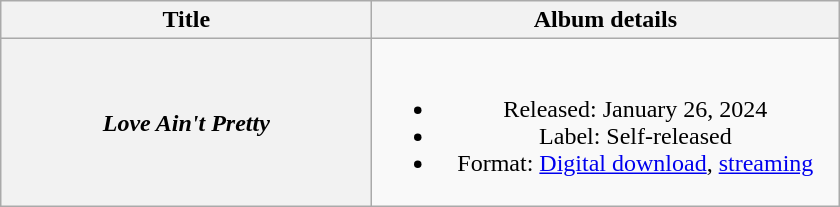<table class="wikitable plainrowheaders" style="text-align:center">
<tr>
<th scope="col" style="width:15em;">Title</th>
<th scope="col" style="width:19em;">Album details</th>
</tr>
<tr>
<th scope="row"><em>Love Ain't Pretty</em></th>
<td><br><ul><li>Released: January 26, 2024</li><li>Label: Self-released</li><li>Format: <a href='#'>Digital download</a>, <a href='#'>streaming</a></li></ul></td>
</tr>
</table>
